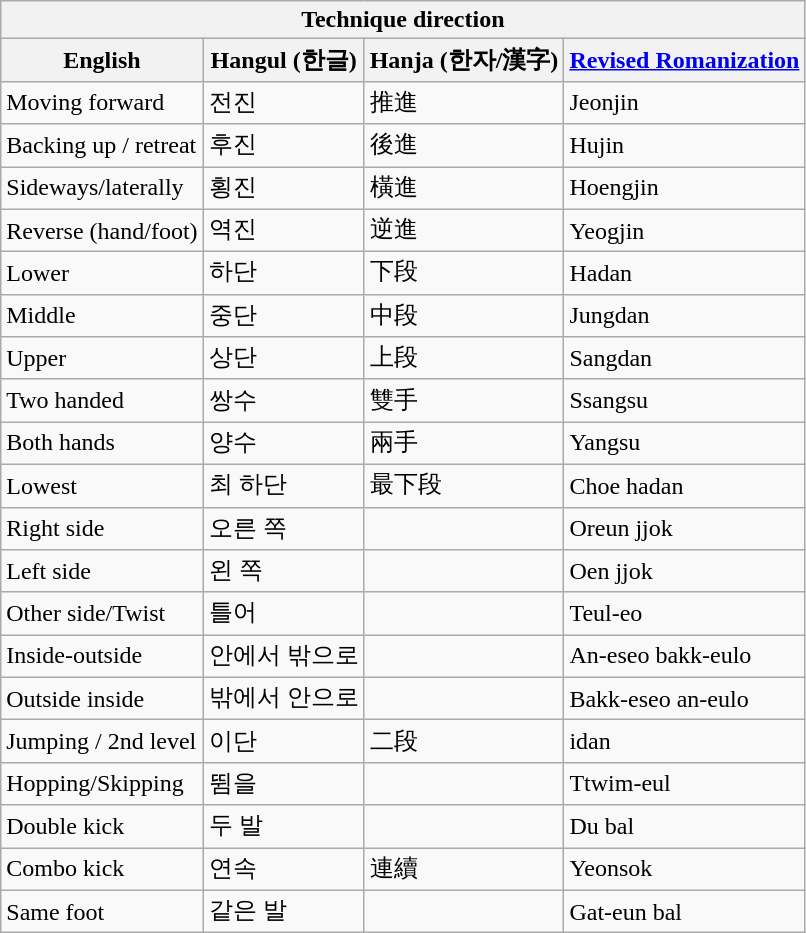<table class="wikitable mw-collapsible mw-collapsed">
<tr>
<th colspan="4">Technique direction</th>
</tr>
<tr>
<th>English</th>
<th>Hangul (한글)</th>
<th>Hanja (한자/漢字)</th>
<th><a href='#'>Revised Romanization</a></th>
</tr>
<tr>
<td>Moving forward</td>
<td>전진</td>
<td>推進</td>
<td>Jeonjin</td>
</tr>
<tr>
<td>Backing up / retreat</td>
<td>후진</td>
<td>後進</td>
<td>Hujin</td>
</tr>
<tr>
<td>Sideways/laterally</td>
<td>횡진</td>
<td>橫進</td>
<td>Hoengjin</td>
</tr>
<tr>
<td>Reverse (hand/foot)</td>
<td>역진</td>
<td>逆進</td>
<td>Yeogjin</td>
</tr>
<tr>
<td>Lower</td>
<td>하단</td>
<td>下段</td>
<td>Hadan</td>
</tr>
<tr>
<td>Middle</td>
<td>중단</td>
<td>中段</td>
<td>Jungdan</td>
</tr>
<tr>
<td>Upper</td>
<td>상단</td>
<td>上段</td>
<td>Sangdan</td>
</tr>
<tr>
<td>Two handed</td>
<td>쌍수</td>
<td>雙手</td>
<td>Ssangsu</td>
</tr>
<tr>
<td>Both hands</td>
<td>양수</td>
<td>兩手</td>
<td>Yangsu</td>
</tr>
<tr>
<td>Lowest</td>
<td>최 하단</td>
<td>最下段</td>
<td>Choe hadan</td>
</tr>
<tr>
<td>Right side</td>
<td>오른 쪽</td>
<td></td>
<td>Oreun jjok</td>
</tr>
<tr>
<td>Left side</td>
<td>왼 쪽</td>
<td></td>
<td>Oen jjok</td>
</tr>
<tr>
<td>Other side/Twist</td>
<td>틀어</td>
<td></td>
<td>Teul-eo</td>
</tr>
<tr>
<td>Inside-outside</td>
<td>안에서 밖으로</td>
<td></td>
<td>An-eseo bakk-eulo</td>
</tr>
<tr>
<td>Outside inside</td>
<td>밖에서 안으로</td>
<td></td>
<td>Bakk-eseo an-eulo</td>
</tr>
<tr>
<td>Jumping / 2nd level</td>
<td>이단</td>
<td>二段</td>
<td>idan</td>
</tr>
<tr>
<td>Hopping/Skipping</td>
<td>뜀을</td>
<td></td>
<td>Ttwim-eul</td>
</tr>
<tr>
<td>Double kick</td>
<td>두 발</td>
<td></td>
<td>Du bal</td>
</tr>
<tr>
<td>Combo kick</td>
<td>연속</td>
<td>連續</td>
<td>Yeonsok</td>
</tr>
<tr>
<td>Same foot</td>
<td>같은 발</td>
<td></td>
<td>Gat-eun bal</td>
</tr>
</table>
